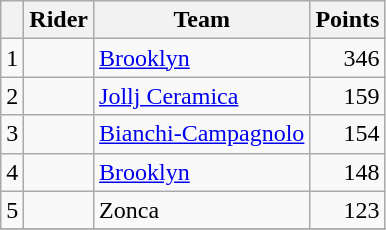<table class="wikitable">
<tr>
<th></th>
<th>Rider</th>
<th>Team</th>
<th>Points</th>
</tr>
<tr>
<td>1</td>
<td> </td>
<td><a href='#'>Brooklyn</a></td>
<td align=right>346</td>
</tr>
<tr>
<td>2</td>
<td> </td>
<td><a href='#'>Jollj Ceramica</a></td>
<td align=right>159</td>
</tr>
<tr>
<td>3</td>
<td></td>
<td><a href='#'>Bianchi-Campagnolo</a></td>
<td align=right>154</td>
</tr>
<tr>
<td>4</td>
<td></td>
<td><a href='#'>Brooklyn</a></td>
<td align=right>148</td>
</tr>
<tr>
<td>5</td>
<td></td>
<td>Zonca</td>
<td align=right>123</td>
</tr>
<tr>
</tr>
</table>
